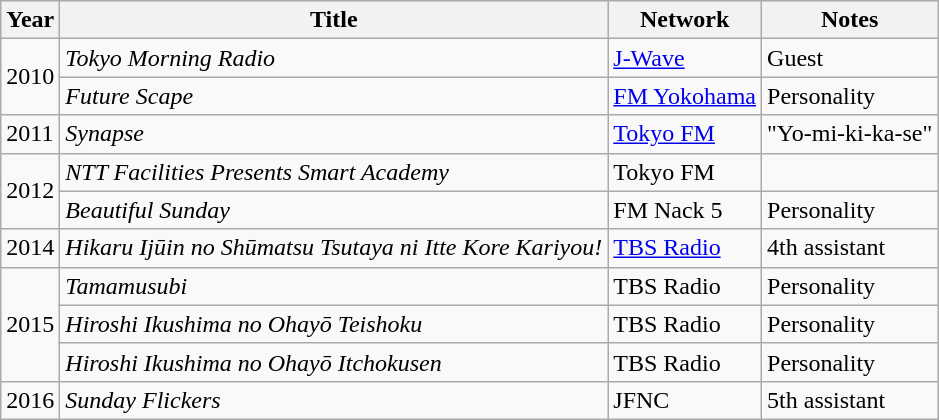<table class="wikitable">
<tr>
<th>Year</th>
<th>Title</th>
<th>Network</th>
<th>Notes</th>
</tr>
<tr>
<td rowspan="2">2010</td>
<td><em>Tokyo Morning Radio</em></td>
<td><a href='#'>J-Wave</a></td>
<td>Guest</td>
</tr>
<tr>
<td><em>Future Scape</em></td>
<td><a href='#'>FM Yokohama</a></td>
<td>Personality</td>
</tr>
<tr>
<td>2011</td>
<td><em>Synapse</em></td>
<td><a href='#'>Tokyo FM</a></td>
<td>"Yo-mi-ki-ka-se"</td>
</tr>
<tr>
<td rowspan="2">2012</td>
<td><em>NTT Facilities Presents Smart Academy</em></td>
<td>Tokyo FM</td>
<td></td>
</tr>
<tr>
<td><em>Beautiful Sunday</em></td>
<td>FM Nack 5</td>
<td>Personality</td>
</tr>
<tr>
<td>2014</td>
<td><em>Hikaru Ijūin no Shūmatsu Tsutaya ni Itte Kore Kariyou!</em></td>
<td><a href='#'>TBS Radio</a></td>
<td>4th assistant</td>
</tr>
<tr>
<td rowspan="3">2015</td>
<td><em>Tamamusubi</em></td>
<td>TBS Radio</td>
<td>Personality</td>
</tr>
<tr>
<td><em>Hiroshi Ikushima no Ohayō Teishoku</em></td>
<td>TBS Radio</td>
<td>Personality</td>
</tr>
<tr>
<td><em>Hiroshi Ikushima no Ohayō Itchokusen</em></td>
<td>TBS Radio</td>
<td>Personality</td>
</tr>
<tr>
<td>2016</td>
<td><em>Sunday Flickers</em></td>
<td>JFNC</td>
<td>5th assistant</td>
</tr>
</table>
